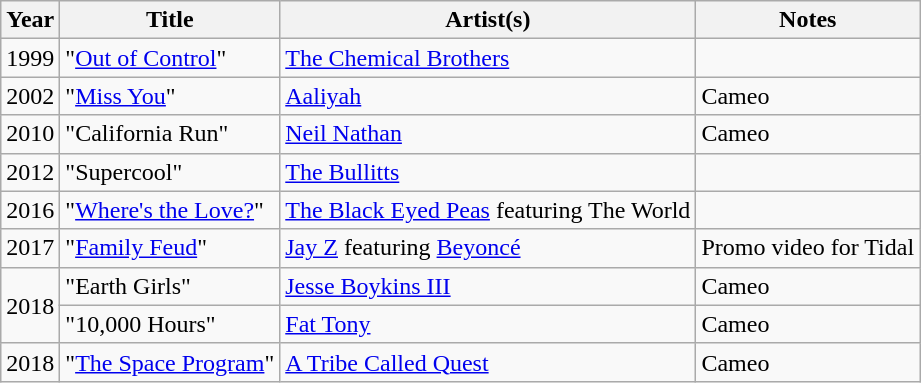<table class="wikitable sortable">
<tr>
<th>Year</th>
<th>Title</th>
<th>Artist(s)</th>
<th>Notes</th>
</tr>
<tr>
<td>1999</td>
<td>"<a href='#'>Out of Control</a>"</td>
<td><a href='#'>The Chemical Brothers</a></td>
<td></td>
</tr>
<tr>
<td>2002</td>
<td>"<a href='#'>Miss You</a>"</td>
<td><a href='#'>Aaliyah</a></td>
<td>Cameo</td>
</tr>
<tr>
<td>2010</td>
<td>"California Run"</td>
<td><a href='#'>Neil Nathan</a></td>
<td>Cameo</td>
</tr>
<tr>
<td>2012</td>
<td>"Supercool"</td>
<td><a href='#'>The Bullitts</a></td>
<td></td>
</tr>
<tr>
<td>2016</td>
<td>"<a href='#'>Where's the Love?</a>"</td>
<td><a href='#'>The Black Eyed Peas</a> featuring The World</td>
<td></td>
</tr>
<tr>
<td>2017</td>
<td>"<a href='#'>Family Feud</a>"</td>
<td><a href='#'>Jay Z</a> featuring <a href='#'>Beyoncé</a></td>
<td>Promo video for Tidal</td>
</tr>
<tr>
<td rowspan="2">2018</td>
<td>"Earth Girls"</td>
<td><a href='#'>Jesse Boykins III</a></td>
<td>Cameo</td>
</tr>
<tr>
<td>"10,000 Hours"</td>
<td><a href='#'>Fat Tony</a></td>
<td>Cameo</td>
</tr>
<tr>
<td>2018</td>
<td>"<a href='#'>The Space Program</a>"</td>
<td><a href='#'>A Tribe Called Quest</a></td>
<td>Cameo</td>
</tr>
</table>
